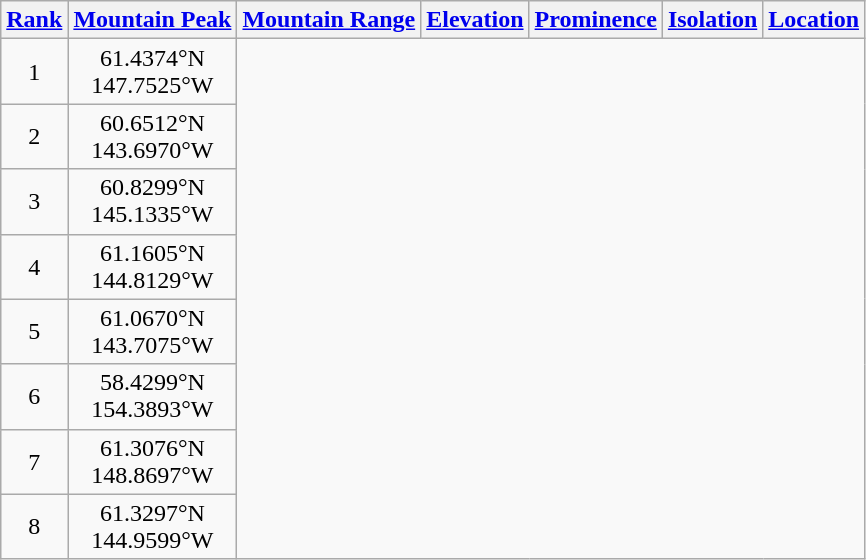<table class="wikitable sortable">
<tr>
<th><a href='#'>Rank</a></th>
<th><a href='#'>Mountain Peak</a></th>
<th><a href='#'>Mountain Range</a></th>
<th><a href='#'>Elevation</a></th>
<th><a href='#'>Prominence</a></th>
<th><a href='#'>Isolation</a></th>
<th><a href='#'>Location</a></th>
</tr>
<tr>
<td align=center>1<br>

</td>
<td align=center>61.4374°N<br>147.7525°W</td>
</tr>
<tr>
<td align=center>2<br>

</td>
<td align=center>60.6512°N<br>143.6970°W</td>
</tr>
<tr>
<td align=center>3<br>

</td>
<td align=center>60.8299°N<br>145.1335°W</td>
</tr>
<tr>
<td align=center>4<br>

</td>
<td align=center>61.1605°N<br>144.8129°W</td>
</tr>
<tr>
<td align=center>5<br>

</td>
<td align=center>61.0670°N<br>143.7075°W</td>
</tr>
<tr>
<td align=center>6<br>

</td>
<td align=center>58.4299°N<br>154.3893°W</td>
</tr>
<tr>
<td align=center>7<br>

</td>
<td align=center>61.3076°N<br>148.8697°W</td>
</tr>
<tr>
<td align=center>8<br>

</td>
<td align=center>61.3297°N<br>144.9599°W</td>
</tr>
</table>
